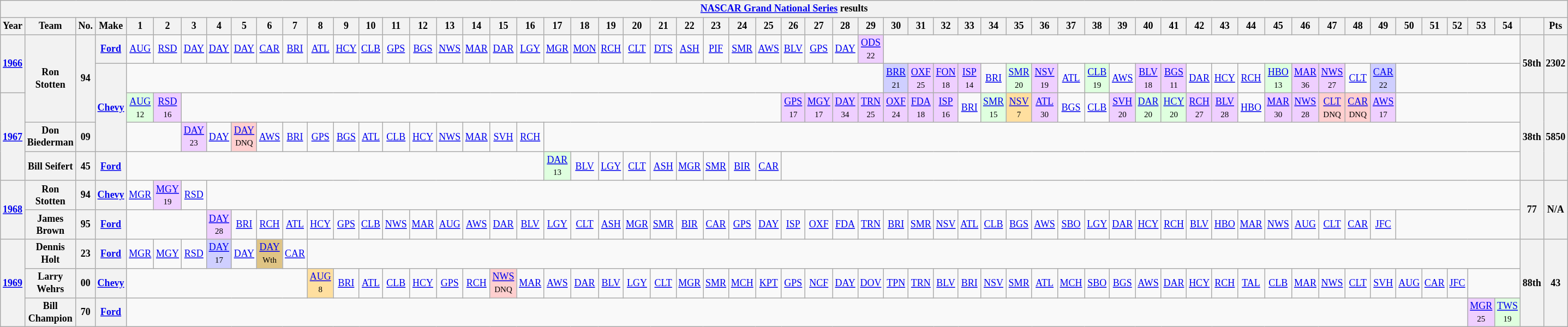<table class="wikitable" style="text-align:center; font-size:75%">
<tr>
<th colspan=69><a href='#'>NASCAR Grand National Series</a> results</th>
</tr>
<tr>
<th>Year</th>
<th>Team</th>
<th>No.</th>
<th>Make</th>
<th>1</th>
<th>2</th>
<th>3</th>
<th>4</th>
<th>5</th>
<th>6</th>
<th>7</th>
<th>8</th>
<th>9</th>
<th>10</th>
<th>11</th>
<th>12</th>
<th>13</th>
<th>14</th>
<th>15</th>
<th>16</th>
<th>17</th>
<th>18</th>
<th>19</th>
<th>20</th>
<th>21</th>
<th>22</th>
<th>23</th>
<th>24</th>
<th>25</th>
<th>26</th>
<th>27</th>
<th>28</th>
<th>29</th>
<th>30</th>
<th>31</th>
<th>32</th>
<th>33</th>
<th>34</th>
<th>35</th>
<th>36</th>
<th>37</th>
<th>38</th>
<th>39</th>
<th>40</th>
<th>41</th>
<th>42</th>
<th>43</th>
<th>44</th>
<th>45</th>
<th>46</th>
<th>47</th>
<th>48</th>
<th>49</th>
<th>50</th>
<th>51</th>
<th>52</th>
<th>53</th>
<th>54</th>
<th></th>
<th>Pts</th>
</tr>
<tr>
<th rowspan=2><a href='#'>1966</a></th>
<th rowspan=3>Ron Stotten</th>
<th rowspan=3>94</th>
<th><a href='#'>Ford</a></th>
<td><a href='#'>AUG</a></td>
<td><a href='#'>RSD</a></td>
<td><a href='#'>DAY</a></td>
<td><a href='#'>DAY</a></td>
<td><a href='#'>DAY</a></td>
<td><a href='#'>CAR</a></td>
<td><a href='#'>BRI</a></td>
<td><a href='#'>ATL</a></td>
<td><a href='#'>HCY</a></td>
<td><a href='#'>CLB</a></td>
<td><a href='#'>GPS</a></td>
<td><a href='#'>BGS</a></td>
<td><a href='#'>NWS</a></td>
<td><a href='#'>MAR</a></td>
<td><a href='#'>DAR</a></td>
<td><a href='#'>LGY</a></td>
<td><a href='#'>MGR</a></td>
<td><a href='#'>MON</a></td>
<td><a href='#'>RCH</a></td>
<td><a href='#'>CLT</a></td>
<td><a href='#'>DTS</a></td>
<td><a href='#'>ASH</a></td>
<td><a href='#'>PIF</a></td>
<td><a href='#'>SMR</a></td>
<td><a href='#'>AWS</a></td>
<td><a href='#'>BLV</a></td>
<td><a href='#'>GPS</a></td>
<td><a href='#'>DAY</a></td>
<td style="background:#EFCFFF;"><a href='#'>ODS</a><br><small>22</small></td>
<td colspan=25></td>
<th rowspan=2><strong>58th</strong></th>
<th rowspan=2><strong>2302</strong></th>
</tr>
<tr>
<th rowspan=3><a href='#'>Chevy</a></th>
<td colspan=29></td>
<td style="background:#CFCFFF;"><a href='#'>BRR</a><br><small>21</small></td>
<td style="background:#EFCFFF;"><a href='#'>OXF</a><br><small>25</small></td>
<td style="background:#EFCFFF;"><a href='#'>FON</a><br><small>18</small></td>
<td style="background:#EFCFFF;"><a href='#'>ISP</a><br><small>14</small></td>
<td><a href='#'>BRI</a></td>
<td style="background:#DFFFDF;"><a href='#'>SMR</a><br><small>20</small></td>
<td style="background:#EFCFFF;"><a href='#'>NSV</a><br><small>19</small></td>
<td><a href='#'>ATL</a></td>
<td style="background:#DFFFDF;"><a href='#'>CLB</a><br><small>19</small></td>
<td><a href='#'>AWS</a></td>
<td style="background:#EFCFFF;"><a href='#'>BLV</a><br><small>18</small></td>
<td style="background:#EFCFFF;"><a href='#'>BGS</a><br><small>11</small></td>
<td><a href='#'>DAR</a></td>
<td><a href='#'>HCY</a></td>
<td><a href='#'>RCH</a></td>
<td style="background:#DFFFDF;"><a href='#'>HBO</a><br><small>13</small></td>
<td style="background:#EFCFFF;"><a href='#'>MAR</a><br><small>36</small></td>
<td style="background:#EFCFFF;"><a href='#'>NWS</a><br><small>27</small></td>
<td><a href='#'>CLT</a></td>
<td style="background:#CFCFFF;"><a href='#'>CAR</a><br><small>22</small></td>
</tr>
<tr>
<th rowspan=3><a href='#'>1967</a></th>
<td style="background:#DFFFDF;"><a href='#'>AUG</a><br><small>12</small></td>
<td style="background:#EFCFFF;"><a href='#'>RSD</a><br><small>16</small></td>
<td colspan=23></td>
<td style="background:#EFCFFF;"><a href='#'>GPS</a><br><small>17</small></td>
<td style="background:#EFCFFF;"><a href='#'>MGY</a><br><small>17</small></td>
<td style="background:#EFCFFF;"><a href='#'>DAY</a><br><small>34</small></td>
<td style="background:#EFCFFF;"><a href='#'>TRN</a><br><small>25</small></td>
<td style="background:#EFCFFF;"><a href='#'>OXF</a><br><small>24</small></td>
<td style="background:#EFCFFF;"><a href='#'>FDA</a><br><small>18</small></td>
<td style="background:#EFCFFF;"><a href='#'>ISP</a><br><small>16</small></td>
<td><a href='#'>BRI</a></td>
<td style="background:#DFFFDF;"><a href='#'>SMR</a><br><small>15</small></td>
<td style="background:#FFDF9F;"><a href='#'>NSV</a><br><small>7</small></td>
<td style="background:#EFCFFF;"><a href='#'>ATL</a><br><small>30</small></td>
<td><a href='#'>BGS</a></td>
<td><a href='#'>CLB</a></td>
<td style="background:#EFCFFF;"><a href='#'>SVH</a><br><small>20</small></td>
<td style="background:#DFFFDF;"><a href='#'>DAR</a><br><small>20</small></td>
<td style="background:#DFFFDF;"><a href='#'>HCY</a><br><small>20</small></td>
<td style="background:#EFCFFF;"><a href='#'>RCH</a><br><small>27</small></td>
<td style="background:#EFCFFF;"><a href='#'>BLV</a><br><small>28</small></td>
<td><a href='#'>HBO</a></td>
<td style="background:#EFCFFF;"><a href='#'>MAR</a><br><small>30</small></td>
<td style="background:#EFCFFF;"><a href='#'>NWS</a><br><small>28</small></td>
<td style="background:#FFCFCF;"><a href='#'>CLT</a><br><small>DNQ</small></td>
<td style="background:#FFCFCF;"><a href='#'>CAR</a><br><small>DNQ</small></td>
<td style="background:#EFCFFF;"><a href='#'>AWS</a><br><small>17</small></td>
<td colspan=5></td>
<th rowspan=3>38th</th>
<th rowspan=3>5850</th>
</tr>
<tr>
<th>Don Biederman</th>
<th>09</th>
<td colspan=2></td>
<td style="background:#EFCFFF;"><a href='#'>DAY</a><br><small>23</small></td>
<td><a href='#'>DAY</a></td>
<td style="background:#FFCFCF;"><a href='#'>DAY</a><br><small>DNQ</small></td>
<td><a href='#'>AWS</a></td>
<td><a href='#'>BRI</a></td>
<td><a href='#'>GPS</a></td>
<td><a href='#'>BGS</a></td>
<td><a href='#'>ATL</a></td>
<td><a href='#'>CLB</a></td>
<td><a href='#'>HCY</a></td>
<td><a href='#'>NWS</a></td>
<td><a href='#'>MAR</a></td>
<td><a href='#'>SVH</a></td>
<td><a href='#'>RCH</a></td>
<td colspan=38></td>
</tr>
<tr>
<th>Bill Seifert</th>
<th>45</th>
<th><a href='#'>Ford</a></th>
<td colspan=16></td>
<td style="background:#DFFFDF;"><a href='#'>DAR</a><br><small>13</small></td>
<td><a href='#'>BLV</a></td>
<td><a href='#'>LGY</a></td>
<td><a href='#'>CLT</a></td>
<td><a href='#'>ASH</a></td>
<td><a href='#'>MGR</a></td>
<td><a href='#'>SMR</a></td>
<td><a href='#'>BIR</a></td>
<td><a href='#'>CAR</a></td>
<td colspan=29></td>
</tr>
<tr>
<th rowspan=2><a href='#'>1968</a></th>
<th>Ron Stotten</th>
<th>94</th>
<th><a href='#'>Chevy</a></th>
<td><a href='#'>MGR</a></td>
<td style="background:#EFCFFF;"><a href='#'>MGY</a><br><small>19</small></td>
<td><a href='#'>RSD</a></td>
<td colspan=51></td>
<th rowspan=2>77</th>
<th rowspan=2>N/A</th>
</tr>
<tr>
<th>James Brown</th>
<th>95</th>
<th><a href='#'>Ford</a></th>
<td colspan=3></td>
<td style="background:#EFCFFF;"><a href='#'>DAY</a><br><small>28</small></td>
<td><a href='#'>BRI</a></td>
<td><a href='#'>RCH</a></td>
<td><a href='#'>ATL</a></td>
<td><a href='#'>HCY</a></td>
<td><a href='#'>GPS</a></td>
<td><a href='#'>CLB</a></td>
<td><a href='#'>NWS</a></td>
<td><a href='#'>MAR</a></td>
<td><a href='#'>AUG</a></td>
<td><a href='#'>AWS</a></td>
<td><a href='#'>DAR</a></td>
<td><a href='#'>BLV</a></td>
<td><a href='#'>LGY</a></td>
<td><a href='#'>CLT</a></td>
<td><a href='#'>ASH</a></td>
<td><a href='#'>MGR</a></td>
<td><a href='#'>SMR</a></td>
<td><a href='#'>BIR</a></td>
<td><a href='#'>CAR</a></td>
<td><a href='#'>GPS</a></td>
<td><a href='#'>DAY</a></td>
<td><a href='#'>ISP</a></td>
<td><a href='#'>OXF</a></td>
<td><a href='#'>FDA</a></td>
<td><a href='#'>TRN</a></td>
<td><a href='#'>BRI</a></td>
<td><a href='#'>SMR</a></td>
<td><a href='#'>NSV</a></td>
<td><a href='#'>ATL</a></td>
<td><a href='#'>CLB</a></td>
<td><a href='#'>BGS</a></td>
<td><a href='#'>AWS</a></td>
<td><a href='#'>SBO</a></td>
<td><a href='#'>LGY</a></td>
<td><a href='#'>DAR</a></td>
<td><a href='#'>HCY</a></td>
<td><a href='#'>RCH</a></td>
<td><a href='#'>BLV</a></td>
<td><a href='#'>HBO</a></td>
<td><a href='#'>MAR</a></td>
<td><a href='#'>NWS</a></td>
<td><a href='#'>AUG</a></td>
<td><a href='#'>CLT</a></td>
<td><a href='#'>CAR</a></td>
<td><a href='#'>JFC</a></td>
<td colspan=5></td>
</tr>
<tr>
<th rowspan=3><a href='#'>1969</a></th>
<th>Dennis Holt</th>
<th>23</th>
<th><a href='#'>Ford</a></th>
<td><a href='#'>MGR</a></td>
<td><a href='#'>MGY</a></td>
<td><a href='#'>RSD</a></td>
<td style="background:#CFCFFF;"><a href='#'>DAY</a><br><small>17</small></td>
<td><a href='#'>DAY</a></td>
<td style="background:#DFC484;"><a href='#'>DAY</a><br><small>Wth</small></td>
<td><a href='#'>CAR</a></td>
<td colspan=47></td>
<th rowspan=3>88th</th>
<th rowspan=3>43</th>
</tr>
<tr>
<th>Larry Wehrs</th>
<th>00</th>
<th><a href='#'>Chevy</a></th>
<td colspan=7></td>
<td style="background-color:#FFDF9F"><a href='#'>AUG</a><br><small>8</small></td>
<td><a href='#'>BRI</a></td>
<td><a href='#'>ATL</a></td>
<td><a href='#'>CLB</a></td>
<td><a href='#'>HCY</a></td>
<td><a href='#'>GPS</a></td>
<td><a href='#'>RCH</a></td>
<td style="background-color:#FFCFCF"><a href='#'>NWS</a><br><small>DNQ</small></td>
<td><a href='#'>MAR</a></td>
<td><a href='#'>AWS</a></td>
<td><a href='#'>DAR</a></td>
<td><a href='#'>BLV</a></td>
<td><a href='#'>LGY</a></td>
<td><a href='#'>CLT</a></td>
<td><a href='#'>MGR</a></td>
<td><a href='#'>SMR</a></td>
<td><a href='#'>MCH</a></td>
<td><a href='#'>KPT</a></td>
<td><a href='#'>GPS</a></td>
<td><a href='#'>NCF</a></td>
<td><a href='#'>DAY</a></td>
<td><a href='#'>DOV</a></td>
<td><a href='#'>TPN</a></td>
<td><a href='#'>TRN</a></td>
<td><a href='#'>BLV</a></td>
<td><a href='#'>BRI</a></td>
<td><a href='#'>NSV</a></td>
<td><a href='#'>SMR</a></td>
<td><a href='#'>ATL</a></td>
<td><a href='#'>MCH</a></td>
<td><a href='#'>SBO</a></td>
<td><a href='#'>BGS</a></td>
<td><a href='#'>AWS</a></td>
<td><a href='#'>DAR</a></td>
<td><a href='#'>HCY</a></td>
<td><a href='#'>RCH</a></td>
<td><a href='#'>TAL</a></td>
<td><a href='#'>CLB</a></td>
<td><a href='#'>MAR</a></td>
<td><a href='#'>NWS</a></td>
<td><a href='#'>CLT</a></td>
<td><a href='#'>SVH</a></td>
<td><a href='#'>AUG</a></td>
<td><a href='#'>CAR</a></td>
<td><a href='#'>JFC</a></td>
<td colspan=2></td>
</tr>
<tr>
<th>Bill Champion</th>
<th>70</th>
<th><a href='#'>Ford</a></th>
<td colspan=52></td>
<td style="background:#EFCFFF;"><a href='#'>MGR</a><br><small>25</small></td>
<td style="background-color:#DFFFDF"><a href='#'>TWS</a><br><small>19</small></td>
</tr>
</table>
